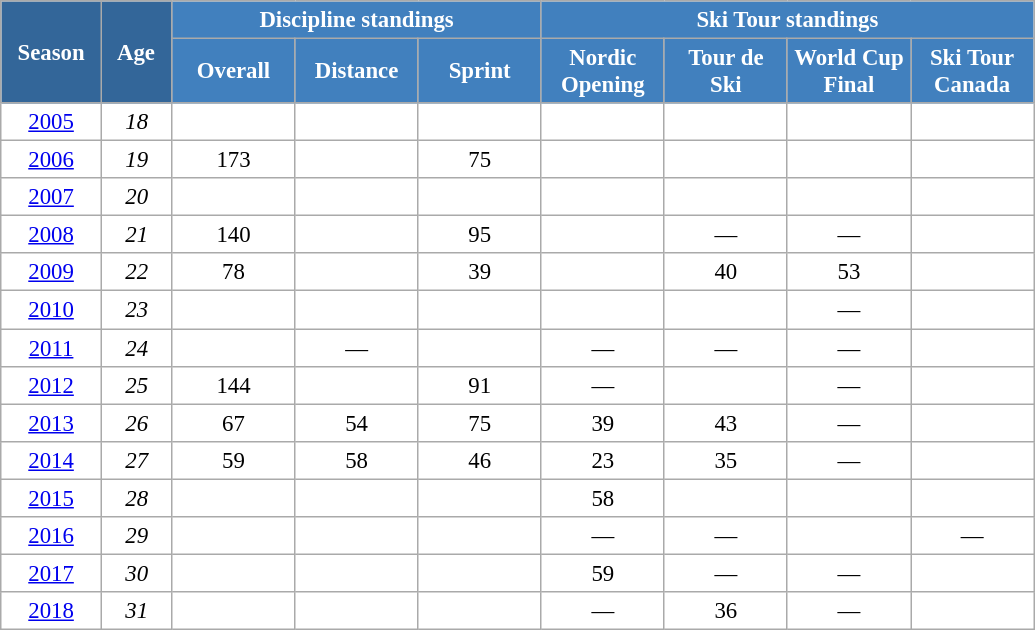<table class="wikitable" style="font-size:95%; text-align:center; border:grey solid 1px; border-collapse:collapse; background:#ffffff;">
<tr>
<th style="background-color:#369; color:white; width:60px;" rowspan="2"> Season </th>
<th style="background-color:#369; color:white; width:40px;" rowspan="2"> Age </th>
<th style="background-color:#4180be; color:white;" colspan="3">Discipline standings</th>
<th style="background-color:#4180be; color:white;" colspan="4">Ski Tour standings</th>
</tr>
<tr>
<th style="background-color:#4180be; color:white; width:75px;">Overall</th>
<th style="background-color:#4180be; color:white; width:75px;">Distance</th>
<th style="background-color:#4180be; color:white; width:75px;">Sprint</th>
<th style="background-color:#4180be; color:white; width:75px;">Nordic<br>Opening</th>
<th style="background-color:#4180be; color:white; width:75px;">Tour de<br>Ski</th>
<th style="background-color:#4180be; color:white; width:75px;">World Cup<br>Final</th>
<th style="background-color:#4180be; color:white; width:75px;">Ski Tour<br>Canada</th>
</tr>
<tr>
<td><a href='#'>2005</a></td>
<td><em>18</em></td>
<td></td>
<td></td>
<td></td>
<td></td>
<td></td>
<td></td>
<td></td>
</tr>
<tr>
<td><a href='#'>2006</a></td>
<td><em>19</em></td>
<td>173</td>
<td></td>
<td>75</td>
<td></td>
<td></td>
<td></td>
<td></td>
</tr>
<tr>
<td><a href='#'>2007</a></td>
<td><em>20</em></td>
<td></td>
<td></td>
<td></td>
<td></td>
<td></td>
<td></td>
<td></td>
</tr>
<tr>
<td><a href='#'>2008</a></td>
<td><em>21</em></td>
<td>140</td>
<td></td>
<td>95</td>
<td></td>
<td>—</td>
<td>—</td>
<td></td>
</tr>
<tr>
<td><a href='#'>2009</a></td>
<td><em>22</em></td>
<td>78</td>
<td></td>
<td>39</td>
<td></td>
<td>40</td>
<td>53</td>
<td></td>
</tr>
<tr>
<td><a href='#'>2010</a></td>
<td><em>23</em></td>
<td></td>
<td></td>
<td></td>
<td></td>
<td></td>
<td>—</td>
<td></td>
</tr>
<tr>
<td><a href='#'>2011</a></td>
<td><em>24</em></td>
<td></td>
<td>—</td>
<td></td>
<td>—</td>
<td>—</td>
<td>—</td>
<td></td>
</tr>
<tr>
<td><a href='#'>2012</a></td>
<td><em>25</em></td>
<td>144</td>
<td></td>
<td>91</td>
<td>—</td>
<td></td>
<td>—</td>
<td></td>
</tr>
<tr>
<td><a href='#'>2013</a></td>
<td><em>26</em></td>
<td>67</td>
<td>54</td>
<td>75</td>
<td>39</td>
<td>43</td>
<td>—</td>
<td></td>
</tr>
<tr>
<td><a href='#'>2014</a></td>
<td><em>27</em></td>
<td>59</td>
<td>58</td>
<td>46</td>
<td>23</td>
<td>35</td>
<td>—</td>
<td></td>
</tr>
<tr>
<td><a href='#'>2015</a></td>
<td><em>28</em></td>
<td></td>
<td></td>
<td></td>
<td>58</td>
<td></td>
<td></td>
<td></td>
</tr>
<tr>
<td><a href='#'>2016</a></td>
<td><em>29</em></td>
<td></td>
<td></td>
<td></td>
<td>—</td>
<td>—</td>
<td></td>
<td>—</td>
</tr>
<tr>
<td><a href='#'>2017</a></td>
<td><em>30</em></td>
<td></td>
<td></td>
<td></td>
<td>59</td>
<td>—</td>
<td>—</td>
<td></td>
</tr>
<tr>
<td><a href='#'>2018</a></td>
<td><em>31</em></td>
<td></td>
<td></td>
<td></td>
<td>—</td>
<td>36</td>
<td>—</td>
<td></td>
</tr>
</table>
